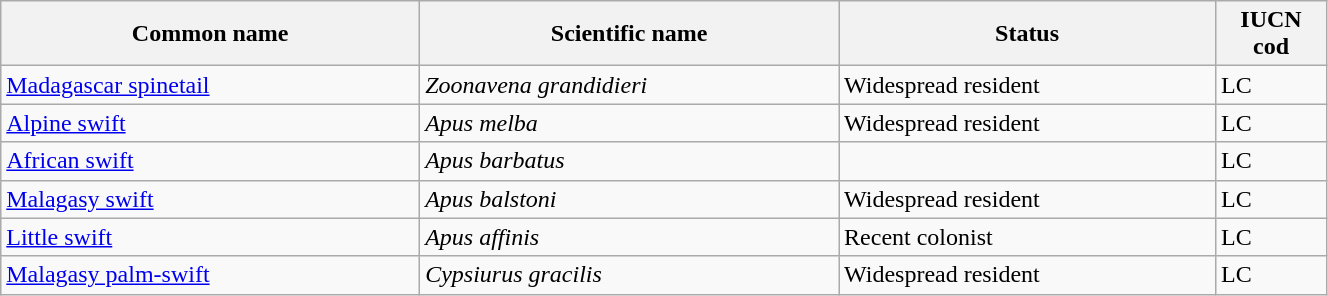<table width=70% class="wikitable sortable">
<tr>
<th width=20%>Common name</th>
<th width=20%>Scientific name</th>
<th width=18%>Status</th>
<th width=5%>IUCN cod</th>
</tr>
<tr>
<td><a href='#'>Madagascar spinetail</a></td>
<td><em>Zoonavena grandidieri</em></td>
<td>Widespread resident</td>
<td>LC</td>
</tr>
<tr>
<td><a href='#'>Alpine swift</a></td>
<td><em>Apus melba</em></td>
<td>Widespread resident</td>
<td>LC</td>
</tr>
<tr>
<td><a href='#'>African swift</a></td>
<td><em>Apus barbatus</em></td>
<td></td>
<td>LC</td>
</tr>
<tr>
<td><a href='#'>Malagasy swift</a></td>
<td><em>Apus balstoni</em></td>
<td>Widespread resident</td>
<td>LC</td>
</tr>
<tr>
<td><a href='#'>Little swift</a></td>
<td><em>Apus affinis</em></td>
<td>Recent colonist</td>
<td>LC</td>
</tr>
<tr>
<td><a href='#'>Malagasy palm-swift</a></td>
<td><em>Cypsiurus gracilis</em></td>
<td>Widespread resident</td>
<td>LC</td>
</tr>
</table>
